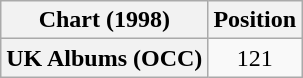<table class="wikitable plainrowheaders" style="text-align:center">
<tr>
<th scope="col">Chart (1998)</th>
<th scope="col">Position</th>
</tr>
<tr>
<th scope="row">UK Albums (OCC)</th>
<td>121</td>
</tr>
</table>
